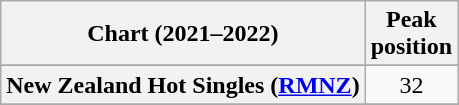<table class="wikitable sortable plainrowheaders" style="text-align:center">
<tr>
<th scope="col">Chart (2021–2022)</th>
<th scope="col">Peak<br>position</th>
</tr>
<tr>
</tr>
<tr>
</tr>
<tr>
</tr>
<tr>
<th scope="row">New Zealand Hot Singles (<a href='#'>RMNZ</a>)</th>
<td>32</td>
</tr>
<tr>
</tr>
<tr>
</tr>
<tr>
</tr>
</table>
